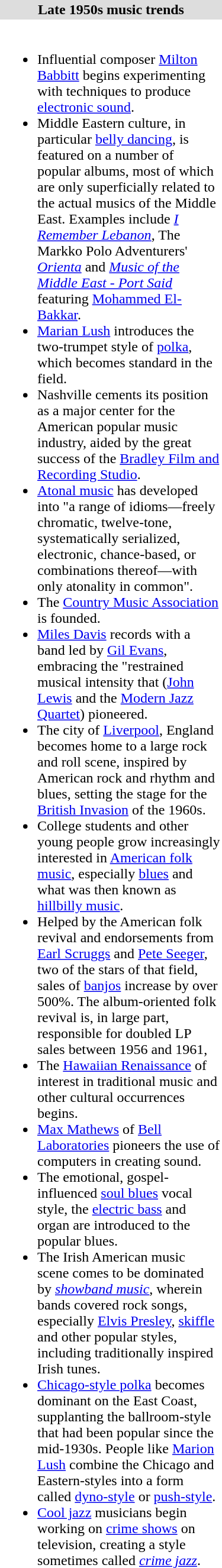<table align="right" border="0" cellpadding="2" width=250 cellspacing="0" style="margin-left:0.5em;" class="toccolours">
<tr>
<th style="background:#ddd;">Late 1950s music trends</th>
</tr>
<tr>
<td><br><ul><li>Influential composer <a href='#'>Milton Babbitt</a> begins experimenting with techniques to produce <a href='#'>electronic sound</a>.</li><li>Middle Eastern culture, in particular <a href='#'>belly dancing</a>, is featured on a number of popular albums, most of which are only superficially related to the actual musics of the Middle East. Examples include <em><a href='#'>I Remember Lebanon</a></em>, The Markko Polo Adventurers' <em><a href='#'>Orienta</a></em> and <em><a href='#'>Music of the Middle East - Port Said</a></em> featuring <a href='#'>Mohammed El-Bakkar</a>.</li><li><a href='#'>Marian Lush</a> introduces the two-trumpet style of <a href='#'>polka</a>, which becomes standard in the field.</li><li>Nashville cements its position as a major center for the American popular music industry, aided by the great success of the <a href='#'>Bradley Film and Recording Studio</a>.</li><li><a href='#'>Atonal music</a> has developed into "a range of idioms—freely chromatic, twelve-tone, systematically serialized, electronic, chance-based, or combinations thereof—with only atonality in common".</li><li>The <a href='#'>Country Music Association</a> is founded.</li><li><a href='#'>Miles Davis</a> records with a band led by <a href='#'>Gil Evans</a>, embracing the "restrained musical intensity that (<a href='#'>John Lewis</a> and the <a href='#'>Modern Jazz Quartet</a>) pioneered.</li><li>The city of <a href='#'>Liverpool</a>, England becomes home to a large rock and roll scene, inspired by American rock and rhythm and blues, setting the stage for the <a href='#'>British Invasion</a> of the 1960s.</li><li>College students and other young people grow increasingly interested in <a href='#'>American folk music</a>, especially <a href='#'>blues</a> and what was then known as <a href='#'>hillbilly music</a>.</li><li>Helped by the American folk revival and endorsements from <a href='#'>Earl Scruggs</a> and <a href='#'>Pete Seeger</a>, two of the stars of that field, sales of <a href='#'>banjos</a> increase by over 500%. The album-oriented folk revival is, in large part, responsible for doubled LP sales between 1956 and 1961,</li><li>The <a href='#'>Hawaiian Renaissance</a> of interest in traditional music and other cultural occurrences begins.</li><li><a href='#'>Max Mathews</a> of <a href='#'>Bell Laboratories</a> pioneers the use of computers in creating sound.</li><li>The emotional, gospel-influenced <a href='#'>soul blues</a> vocal style, the <a href='#'>electric bass</a> and organ are introduced to the popular blues.</li><li>The Irish American music scene comes to be dominated by <em><a href='#'>showband music</a></em>, wherein bands covered rock songs, especially <a href='#'>Elvis Presley</a>, <a href='#'>skiffle</a> and other popular styles, including traditionally inspired Irish tunes.</li><li><a href='#'>Chicago-style polka</a> becomes dominant on the East Coast, supplanting the ballroom-style that had been popular since the mid-1930s. People like <a href='#'>Marion Lush</a> combine the Chicago and Eastern-styles into a form called <a href='#'>dyno-style</a> or <a href='#'>push-style</a>.</li><li><a href='#'>Cool jazz</a> musicians begin working on <a href='#'>crime shows</a> on television, creating a style sometimes called <em><a href='#'>crime jazz</a></em>.</li></ul></td>
</tr>
</table>
